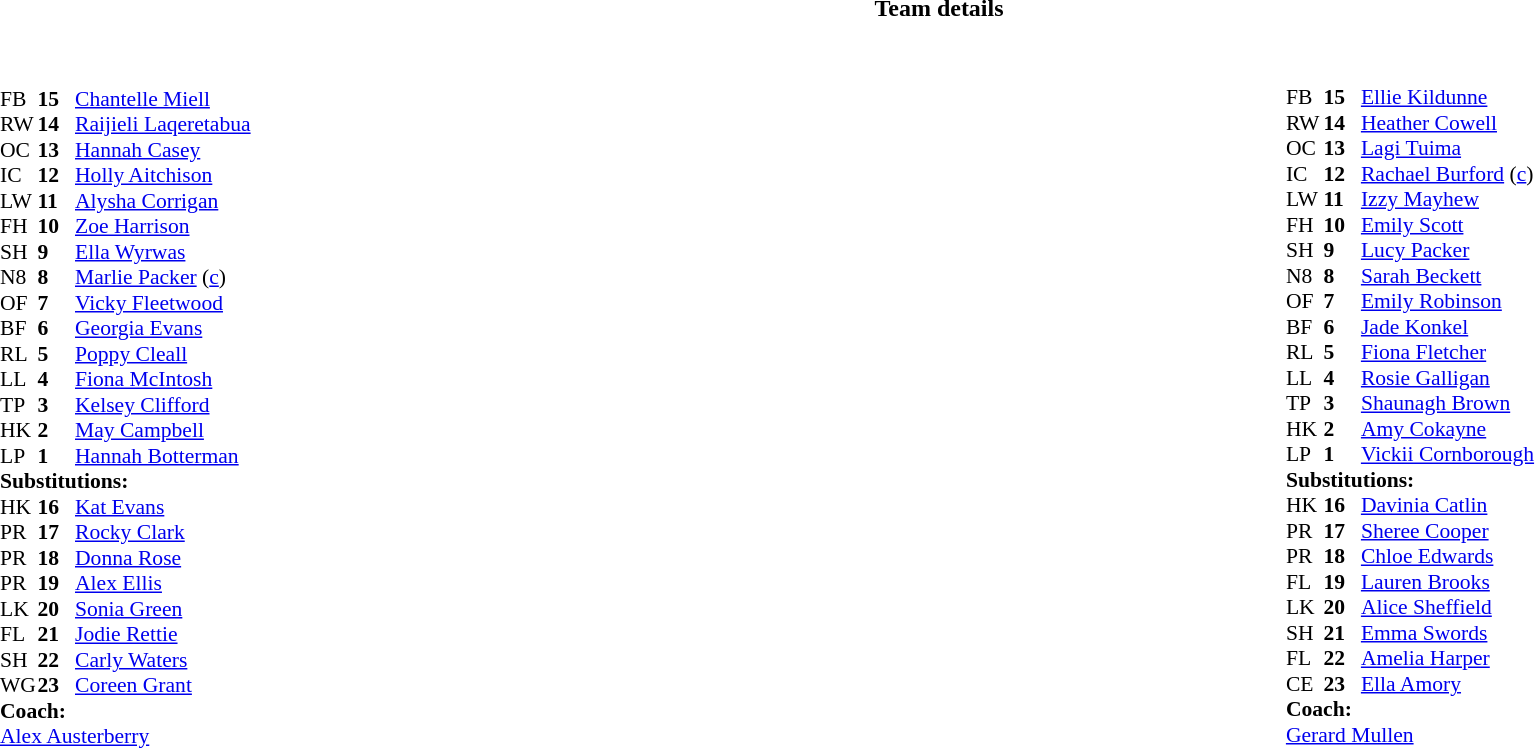<table border="0" style="width:100%;" class="collapsible collapsed">
<tr>
<th>Team details</th>
</tr>
<tr>
<td><br><table style="width:100%;">
<tr>
<td style="vertical-align:top; width:50%;"><br><table style="font-size: 90%" cellspacing="0" cellpadding="0">
<tr>
<th width="25"></th>
<th width="25"></th>
</tr>
<tr>
<td>FB</td>
<td><strong>15</strong></td>
<td> <a href='#'>Chantelle Miell</a></td>
</tr>
<tr>
<td>RW</td>
<td><strong>14</strong></td>
<td> <a href='#'>Raijieli Laqeretabua</a></td>
<td></td>
<td></td>
</tr>
<tr>
<td>OC</td>
<td><strong>13</strong></td>
<td> <a href='#'>Hannah Casey</a></td>
<td></td>
<td></td>
</tr>
<tr>
<td>IC</td>
<td><strong>12</strong></td>
<td> <a href='#'>Holly Aitchison</a></td>
</tr>
<tr>
<td>LW</td>
<td><strong>11</strong></td>
<td> <a href='#'>Alysha Corrigan</a></td>
<td></td>
<td></td>
</tr>
<tr>
<td>FH</td>
<td><strong>10</strong></td>
<td> <a href='#'>Zoe Harrison</a></td>
</tr>
<tr>
<td>SH</td>
<td><strong>9</strong></td>
<td> <a href='#'>Ella Wyrwas</a></td>
</tr>
<tr>
<td>N8</td>
<td><strong>8</strong></td>
<td> <a href='#'>Marlie Packer</a> (<a href='#'>c</a>)</td>
</tr>
<tr>
<td>OF</td>
<td><strong>7</strong></td>
<td> <a href='#'>Vicky Fleetwood</a></td>
<td></td>
<td></td>
</tr>
<tr>
<td>BF</td>
<td><strong>6</strong></td>
<td> <a href='#'>Georgia Evans</a></td>
<td></td>
<td></td>
</tr>
<tr>
<td>RL</td>
<td><strong>5</strong></td>
<td> <a href='#'>Poppy Cleall</a></td>
<td></td>
</tr>
<tr>
<td>LL</td>
<td><strong>4</strong></td>
<td> <a href='#'>Fiona McIntosh</a></td>
<td></td>
<td></td>
</tr>
<tr>
<td>TP</td>
<td><strong>3</strong></td>
<td> <a href='#'>Kelsey Clifford</a></td>
<td></td>
<td></td>
</tr>
<tr>
<td>HK</td>
<td><strong>2</strong></td>
<td> <a href='#'>May Campbell</a></td>
<td></td>
<td></td>
</tr>
<tr>
<td>LP</td>
<td><strong>1</strong></td>
<td> <a href='#'>Hannah Botterman</a></td>
</tr>
<tr>
<td colspan=3><strong>Substitutions:</strong></td>
</tr>
<tr>
<td>HK</td>
<td><strong>16</strong></td>
<td> <a href='#'>Kat Evans</a></td>
<td></td>
<td></td>
</tr>
<tr>
<td>PR</td>
<td><strong>17</strong></td>
<td> <a href='#'>Rocky Clark</a></td>
<td></td>
<td></td>
</tr>
<tr>
<td>PR</td>
<td><strong>18</strong></td>
<td> <a href='#'>Donna Rose</a></td>
<td></td>
<td></td>
</tr>
<tr>
<td>PR</td>
<td><strong>19</strong></td>
<td> <a href='#'>Alex Ellis</a></td>
<td></td>
<td></td>
</tr>
<tr>
<td>LK</td>
<td><strong>20</strong></td>
<td> <a href='#'>Sonia Green</a></td>
<td></td>
<td></td>
</tr>
<tr>
<td>FL</td>
<td><strong>21</strong></td>
<td> <a href='#'>Jodie Rettie</a></td>
<td></td>
<td></td>
</tr>
<tr>
<td>SH</td>
<td><strong>22</strong></td>
<td> <a href='#'>Carly Waters</a></td>
<td></td>
<td></td>
</tr>
<tr>
<td>WG</td>
<td><strong>23</strong></td>
<td> <a href='#'>Coreen Grant</a></td>
<td></td>
<td></td>
</tr>
<tr>
<td colspan=3><strong>Coach:</strong></td>
</tr>
<tr>
<td colspan="4"> <a href='#'>Alex Austerberry</a></td>
</tr>
<tr>
</tr>
</table>
</td>
<td style="vertical-align:top;width:50%;font-size:90%"><br><table cellspacing="0" cellpadding="0" style="margin:auto">
<tr>
<th width="25"></th>
<th width="25"></th>
</tr>
<tr>
<td>FB</td>
<td><strong>15</strong></td>
<td> <a href='#'>Ellie Kildunne</a></td>
</tr>
<tr>
<td>RW</td>
<td><strong>14</strong></td>
<td> <a href='#'>Heather Cowell</a></td>
<td></td>
<td></td>
</tr>
<tr>
<td>OC</td>
<td><strong>13</strong></td>
<td> <a href='#'>Lagi Tuima</a></td>
</tr>
<tr>
<td>IC</td>
<td><strong>12</strong></td>
<td> <a href='#'>Rachael Burford</a> (<a href='#'>c</a>)</td>
</tr>
<tr>
<td>LW</td>
<td><strong>11</strong></td>
<td> <a href='#'>Izzy Mayhew</a></td>
</tr>
<tr>
<td>FH</td>
<td><strong>10</strong></td>
<td> <a href='#'>Emily Scott</a></td>
</tr>
<tr>
<td>SH</td>
<td><strong>9</strong></td>
<td> <a href='#'>Lucy Packer</a></td>
</tr>
<tr>
<td>N8</td>
<td><strong>8</strong></td>
<td> <a href='#'>Sarah Beckett</a></td>
</tr>
<tr>
<td>OF</td>
<td><strong>7</strong></td>
<td> <a href='#'>Emily Robinson</a></td>
<td></td>
<td></td>
</tr>
<tr>
<td>BF</td>
<td><strong>6</strong></td>
<td> <a href='#'>Jade Konkel</a></td>
</tr>
<tr>
<td>RL</td>
<td><strong>5</strong></td>
<td> <a href='#'>Fiona Fletcher</a></td>
</tr>
<tr>
<td>LL</td>
<td><strong>4</strong></td>
<td> <a href='#'>Rosie Galligan</a></td>
<td></td>
<td></td>
</tr>
<tr>
<td>TP</td>
<td><strong>3</strong></td>
<td> <a href='#'>Shaunagh Brown</a></td>
</tr>
<tr>
<td>HK</td>
<td><strong>2</strong></td>
<td> <a href='#'>Amy Cokayne</a></td>
</tr>
<tr>
<td>LP</td>
<td><strong>1</strong></td>
<td> <a href='#'>Vickii Cornborough</a></td>
</tr>
<tr>
<td colspan=3><strong>Substitutions:</strong></td>
</tr>
<tr>
<td>HK</td>
<td><strong>16</strong></td>
<td> <a href='#'>Davinia Catlin</a></td>
</tr>
<tr>
<td>PR</td>
<td><strong>17</strong></td>
<td> <a href='#'>Sheree Cooper</a></td>
</tr>
<tr>
<td>PR</td>
<td><strong>18</strong></td>
<td> <a href='#'>Chloe Edwards</a></td>
</tr>
<tr>
<td>FL</td>
<td><strong>19</strong></td>
<td> <a href='#'>Lauren Brooks</a></td>
<td></td>
<td></td>
</tr>
<tr>
<td>LK</td>
<td><strong>20</strong></td>
<td> <a href='#'>Alice Sheffield</a></td>
</tr>
<tr>
<td>SH</td>
<td><strong>21</strong></td>
<td> <a href='#'>Emma Swords</a></td>
</tr>
<tr>
<td>FL</td>
<td><strong>22</strong></td>
<td> <a href='#'>Amelia Harper</a></td>
<td></td>
<td></td>
</tr>
<tr>
<td>CE</td>
<td><strong>23</strong></td>
<td> <a href='#'>Ella Amory</a></td>
<td></td>
<td></td>
</tr>
<tr>
<td colspan=3><strong>Coach:</strong></td>
</tr>
<tr>
<td colspan="4"> <a href='#'>Gerard Mullen</a></td>
</tr>
<tr>
</tr>
</table>
</td>
</tr>
</table>
</td>
</tr>
</table>
